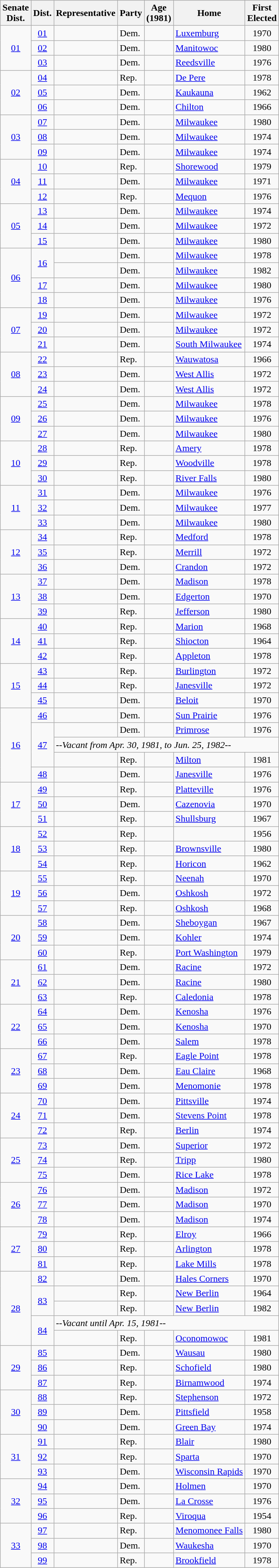<table class="wikitable sortable">
<tr>
<th>Senate<br>Dist.</th>
<th>Dist.</th>
<th>Representative</th>
<th>Party</th>
<th>Age<br>(1981)</th>
<th>Home</th>
<th>First<br>Elected</th>
</tr>
<tr>
<td align="center" rowspan="3"><a href='#'>01</a></td>
<td align="center"><a href='#'>01</a></td>
<td></td>
<td>Dem.</td>
<td align="center"></td>
<td><a href='#'>Luxemburg</a></td>
<td align="center">1970</td>
</tr>
<tr>
<td align="center"><a href='#'>02</a></td>
<td></td>
<td>Dem.</td>
<td align="center"></td>
<td><a href='#'>Manitowoc</a></td>
<td align="center">1980</td>
</tr>
<tr>
<td align="center"><a href='#'>03</a></td>
<td></td>
<td>Dem.</td>
<td align="center"></td>
<td><a href='#'>Reedsville</a></td>
<td align="center">1976</td>
</tr>
<tr>
<td align="center" rowspan="3"><a href='#'>02</a></td>
<td align="center"><a href='#'>04</a></td>
<td></td>
<td>Rep.</td>
<td align="center"></td>
<td><a href='#'>De Pere</a></td>
<td align="center">1978</td>
</tr>
<tr>
<td align="center"><a href='#'>05</a></td>
<td></td>
<td>Dem.</td>
<td align="center"></td>
<td><a href='#'>Kaukauna</a></td>
<td align="center">1962</td>
</tr>
<tr>
<td align="center"><a href='#'>06</a></td>
<td></td>
<td>Dem.</td>
<td align="center"></td>
<td><a href='#'>Chilton</a></td>
<td align="center">1966</td>
</tr>
<tr>
<td align="center" rowspan="3"><a href='#'>03</a></td>
<td align="center"><a href='#'>07</a></td>
<td></td>
<td>Dem.</td>
<td align="center"></td>
<td><a href='#'>Milwaukee</a></td>
<td align="center">1980</td>
</tr>
<tr>
<td align="center"><a href='#'>08</a></td>
<td></td>
<td>Dem.</td>
<td align="center"></td>
<td><a href='#'>Milwaukee</a></td>
<td align="center">1974</td>
</tr>
<tr>
<td align="center"><a href='#'>09</a></td>
<td></td>
<td>Dem.</td>
<td align="center"></td>
<td><a href='#'>Milwaukee</a></td>
<td align="center">1974</td>
</tr>
<tr>
<td align="center" rowspan="3"><a href='#'>04</a></td>
<td align="center"><a href='#'>10</a></td>
<td></td>
<td>Rep.</td>
<td align="center"></td>
<td><a href='#'>Shorewood</a></td>
<td align="center">1979</td>
</tr>
<tr>
<td align="center"><a href='#'>11</a></td>
<td></td>
<td>Dem.</td>
<td align="center"></td>
<td><a href='#'>Milwaukee</a></td>
<td align="center">1971</td>
</tr>
<tr>
<td align="center"><a href='#'>12</a></td>
<td></td>
<td>Rep.</td>
<td align="center"></td>
<td><a href='#'>Mequon</a></td>
<td align="center">1976</td>
</tr>
<tr>
<td align="center" rowspan="3"><a href='#'>05</a></td>
<td align="center"><a href='#'>13</a></td>
<td></td>
<td>Dem.</td>
<td align="center"></td>
<td><a href='#'>Milwaukee</a></td>
<td align="center">1974</td>
</tr>
<tr>
<td align="center"><a href='#'>14</a></td>
<td></td>
<td>Dem.</td>
<td align="center"></td>
<td><a href='#'>Milwaukee</a></td>
<td align="center">1972</td>
</tr>
<tr>
<td align="center"><a href='#'>15</a></td>
<td></td>
<td>Dem.</td>
<td align="center"></td>
<td><a href='#'>Milwaukee</a></td>
<td align="center">1980</td>
</tr>
<tr>
<td align="center" rowspan="4"><a href='#'>06</a></td>
<td rowspan="2" align="center"><a href='#'>16</a></td>
<td> </td>
<td>Dem.</td>
<td align="center"></td>
<td><a href='#'>Milwaukee</a></td>
<td align="center">1978</td>
</tr>
<tr>
<td> </td>
<td>Dem.</td>
<td align="center"></td>
<td><a href='#'>Milwaukee</a></td>
<td align="center">1982</td>
</tr>
<tr>
<td align="center"><a href='#'>17</a></td>
<td></td>
<td>Dem.</td>
<td align="center"></td>
<td><a href='#'>Milwaukee</a></td>
<td align="center">1980</td>
</tr>
<tr>
<td align="center"><a href='#'>18</a></td>
<td></td>
<td>Dem.</td>
<td align="center"></td>
<td><a href='#'>Milwaukee</a></td>
<td align="center">1976</td>
</tr>
<tr>
<td align="center" rowspan="3"><a href='#'>07</a></td>
<td align="center"><a href='#'>19</a></td>
<td></td>
<td>Dem.</td>
<td align="center"></td>
<td><a href='#'>Milwaukee</a></td>
<td align="center">1972</td>
</tr>
<tr>
<td align="center"><a href='#'>20</a></td>
<td></td>
<td>Dem.</td>
<td align="center"></td>
<td><a href='#'>Milwaukee</a></td>
<td align="center">1972</td>
</tr>
<tr>
<td align="center"><a href='#'>21</a></td>
<td></td>
<td>Dem.</td>
<td align="center"></td>
<td><a href='#'>South Milwaukee</a></td>
<td align="center">1974</td>
</tr>
<tr>
<td align="center" rowspan="3"><a href='#'>08</a></td>
<td align="center"><a href='#'>22</a></td>
<td></td>
<td>Rep.</td>
<td align="center"></td>
<td><a href='#'>Wauwatosa</a></td>
<td align="center">1966</td>
</tr>
<tr>
<td align="center"><a href='#'>23</a></td>
<td></td>
<td>Dem.</td>
<td align="center"></td>
<td><a href='#'>West Allis</a></td>
<td align="center">1972</td>
</tr>
<tr>
<td align="center"><a href='#'>24</a></td>
<td></td>
<td>Dem.</td>
<td align="center"></td>
<td><a href='#'>West Allis</a></td>
<td align="center">1972</td>
</tr>
<tr>
<td align="center" rowspan="3"><a href='#'>09</a></td>
<td align="center"><a href='#'>25</a></td>
<td></td>
<td>Dem.</td>
<td align="center"></td>
<td><a href='#'>Milwaukee</a></td>
<td align="center">1978</td>
</tr>
<tr>
<td align="center"><a href='#'>26</a></td>
<td></td>
<td>Dem.</td>
<td align="center"></td>
<td><a href='#'>Milwaukee</a></td>
<td align="center">1976</td>
</tr>
<tr>
<td align="center"><a href='#'>27</a></td>
<td></td>
<td>Dem.</td>
<td align="center"></td>
<td><a href='#'>Milwaukee</a></td>
<td align="center">1980</td>
</tr>
<tr>
<td align="center" rowspan="3"><a href='#'>10</a></td>
<td align="center"><a href='#'>28</a></td>
<td></td>
<td>Rep.</td>
<td align="center"></td>
<td><a href='#'>Amery</a></td>
<td align="center">1978</td>
</tr>
<tr>
<td align="center"><a href='#'>29</a></td>
<td></td>
<td>Rep.</td>
<td align="center"></td>
<td><a href='#'>Woodville</a></td>
<td align="center">1978</td>
</tr>
<tr>
<td align="center"><a href='#'>30</a></td>
<td></td>
<td>Rep.</td>
<td align="center"></td>
<td><a href='#'>River Falls</a></td>
<td align="center">1980</td>
</tr>
<tr>
<td align="center" rowspan="3"><a href='#'>11</a></td>
<td align="center"><a href='#'>31</a></td>
<td></td>
<td>Dem.</td>
<td align="center"></td>
<td><a href='#'>Milwaukee</a></td>
<td align="center">1976</td>
</tr>
<tr>
<td align="center"><a href='#'>32</a></td>
<td></td>
<td>Dem.</td>
<td align="center"></td>
<td><a href='#'>Milwaukee</a></td>
<td align="center">1977</td>
</tr>
<tr>
<td align="center"><a href='#'>33</a></td>
<td></td>
<td>Dem.</td>
<td align="center"></td>
<td><a href='#'>Milwaukee</a></td>
<td align="center">1980</td>
</tr>
<tr>
<td align="center" rowspan="3"><a href='#'>12</a></td>
<td align="center"><a href='#'>34</a></td>
<td></td>
<td>Rep.</td>
<td align="center"></td>
<td><a href='#'>Medford</a></td>
<td align="center">1978</td>
</tr>
<tr>
<td align="center"><a href='#'>35</a></td>
<td></td>
<td>Rep.</td>
<td align="center"></td>
<td><a href='#'>Merrill</a></td>
<td align="center">1972</td>
</tr>
<tr>
<td align="center"><a href='#'>36</a></td>
<td></td>
<td>Dem.</td>
<td align="center"></td>
<td><a href='#'>Crandon</a></td>
<td align="center">1972</td>
</tr>
<tr>
<td align="center" rowspan="3"><a href='#'>13</a></td>
<td align="center"><a href='#'>37</a></td>
<td></td>
<td>Dem.</td>
<td align="center"></td>
<td><a href='#'>Madison</a></td>
<td align="center">1978</td>
</tr>
<tr>
<td align="center"><a href='#'>38</a></td>
<td></td>
<td>Dem.</td>
<td align="center"></td>
<td><a href='#'>Edgerton</a></td>
<td align="center">1970</td>
</tr>
<tr>
<td align="center"><a href='#'>39</a></td>
<td></td>
<td>Rep.</td>
<td align="center"></td>
<td><a href='#'>Jefferson</a></td>
<td align="center">1980</td>
</tr>
<tr>
<td align="center" rowspan="3"><a href='#'>14</a></td>
<td align="center"><a href='#'>40</a></td>
<td></td>
<td>Rep.</td>
<td align="center"></td>
<td><a href='#'>Marion</a></td>
<td align="center">1968</td>
</tr>
<tr>
<td align="center"><a href='#'>41</a></td>
<td></td>
<td>Rep.</td>
<td align="center"></td>
<td><a href='#'>Shiocton</a></td>
<td align="center">1964</td>
</tr>
<tr>
<td align="center"><a href='#'>42</a></td>
<td></td>
<td>Rep.</td>
<td align="center"></td>
<td><a href='#'>Appleton</a></td>
<td align="center">1978</td>
</tr>
<tr>
<td align="center" rowspan="3"><a href='#'>15</a></td>
<td align="center"><a href='#'>43</a></td>
<td></td>
<td>Rep.</td>
<td align="center"></td>
<td><a href='#'>Burlington</a></td>
<td align="center">1972</td>
</tr>
<tr>
<td align="center"><a href='#'>44</a></td>
<td></td>
<td>Rep.</td>
<td align="center"></td>
<td><a href='#'>Janesville</a></td>
<td align="center">1972</td>
</tr>
<tr>
<td align="center"><a href='#'>45</a></td>
<td></td>
<td>Dem.</td>
<td align="center"></td>
<td><a href='#'>Beloit</a></td>
<td align="center">1970</td>
</tr>
<tr>
<td align="center" rowspan="5"><a href='#'>16</a></td>
<td align="center"><a href='#'>46</a></td>
<td></td>
<td>Dem.</td>
<td align="center"></td>
<td><a href='#'>Sun Prairie</a></td>
<td align="center">1976</td>
</tr>
<tr>
<td rowspan="3" align="center"><a href='#'>47</a></td>
<td> </td>
<td>Dem.</td>
<td align="center"></td>
<td><a href='#'>Primrose</a></td>
<td align="center">1976</td>
</tr>
<tr>
<td colspan="5"><em>--Vacant from Apr. 30, 1981, to Jun. 25, 1982--</em></td>
</tr>
<tr>
<td> </td>
<td>Rep.</td>
<td align="center"></td>
<td><a href='#'>Milton</a></td>
<td align="center">1981</td>
</tr>
<tr>
<td align="center"><a href='#'>48</a></td>
<td></td>
<td>Dem.</td>
<td align="center"></td>
<td><a href='#'>Janesville</a></td>
<td align="center">1976</td>
</tr>
<tr>
<td align="center" rowspan="3"><a href='#'>17</a></td>
<td align="center"><a href='#'>49</a></td>
<td></td>
<td>Rep.</td>
<td align="center"></td>
<td><a href='#'>Platteville</a></td>
<td align="center">1976</td>
</tr>
<tr>
<td align="center"><a href='#'>50</a></td>
<td></td>
<td>Dem.</td>
<td align="center"></td>
<td><a href='#'>Cazenovia</a></td>
<td align="center">1970</td>
</tr>
<tr>
<td align="center"><a href='#'>51</a></td>
<td></td>
<td>Rep.</td>
<td align="center"></td>
<td><a href='#'>Shullsburg</a></td>
<td align="center">1967</td>
</tr>
<tr>
<td align="center" rowspan="3"><a href='#'>18</a></td>
<td align="center"><a href='#'>52</a></td>
<td></td>
<td>Rep.</td>
<td align="center"></td>
<td></td>
<td align="center">1956</td>
</tr>
<tr>
<td align="center"><a href='#'>53</a></td>
<td></td>
<td>Rep.</td>
<td align="center"></td>
<td><a href='#'>Brownsville</a></td>
<td align="center">1980</td>
</tr>
<tr>
<td align="center"><a href='#'>54</a></td>
<td></td>
<td>Rep.</td>
<td align="center"></td>
<td><a href='#'>Horicon</a></td>
<td align="center">1962</td>
</tr>
<tr>
<td align="center" rowspan="3"><a href='#'>19</a></td>
<td align="center"><a href='#'>55</a></td>
<td></td>
<td>Rep.</td>
<td align="center"></td>
<td><a href='#'>Neenah</a></td>
<td align="center">1970</td>
</tr>
<tr>
<td align="center"><a href='#'>56</a></td>
<td></td>
<td>Dem.</td>
<td align="center"></td>
<td><a href='#'>Oshkosh</a></td>
<td align="center">1972</td>
</tr>
<tr>
<td align="center"><a href='#'>57</a></td>
<td></td>
<td>Rep.</td>
<td align="center"></td>
<td><a href='#'>Oshkosh</a></td>
<td align="center">1968</td>
</tr>
<tr>
<td align="center" rowspan="3"><a href='#'>20</a></td>
<td align="center"><a href='#'>58</a></td>
<td></td>
<td>Dem.</td>
<td align="center"></td>
<td><a href='#'>Sheboygan</a></td>
<td align="center">1967</td>
</tr>
<tr>
<td align="center"><a href='#'>59</a></td>
<td></td>
<td>Dem.</td>
<td align="center"></td>
<td><a href='#'>Kohler</a></td>
<td align="center">1974</td>
</tr>
<tr>
<td align="center"><a href='#'>60</a></td>
<td></td>
<td>Rep.</td>
<td align="center"></td>
<td><a href='#'>Port Washington</a></td>
<td align="center">1979</td>
</tr>
<tr>
<td align="center" rowspan="3"><a href='#'>21</a></td>
<td align="center"><a href='#'>61</a></td>
<td></td>
<td>Dem.</td>
<td align="center"></td>
<td><a href='#'>Racine</a></td>
<td align="center">1972</td>
</tr>
<tr>
<td align="center"><a href='#'>62</a></td>
<td></td>
<td>Dem.</td>
<td align="center"></td>
<td><a href='#'>Racine</a></td>
<td align="center">1980</td>
</tr>
<tr>
<td align="center"><a href='#'>63</a></td>
<td></td>
<td>Rep.</td>
<td align="center"></td>
<td><a href='#'>Caledonia</a></td>
<td align="center">1978</td>
</tr>
<tr>
<td align="center" rowspan="3"><a href='#'>22</a></td>
<td align="center"><a href='#'>64</a></td>
<td></td>
<td>Dem.</td>
<td align="center"></td>
<td><a href='#'>Kenosha</a></td>
<td align="center">1976</td>
</tr>
<tr>
<td align="center"><a href='#'>65</a></td>
<td></td>
<td>Dem.</td>
<td align="center"></td>
<td><a href='#'>Kenosha</a></td>
<td align="center">1970</td>
</tr>
<tr>
<td align="center"><a href='#'>66</a></td>
<td></td>
<td>Dem.</td>
<td align="center"></td>
<td><a href='#'>Salem</a></td>
<td align="center">1978</td>
</tr>
<tr>
<td align="center" rowspan="3"><a href='#'>23</a></td>
<td align="center"><a href='#'>67</a></td>
<td></td>
<td>Rep.</td>
<td align="center"></td>
<td><a href='#'>Eagle Point</a></td>
<td align="center">1978</td>
</tr>
<tr>
<td align="center"><a href='#'>68</a></td>
<td></td>
<td>Dem.</td>
<td align="center"></td>
<td><a href='#'>Eau Claire</a></td>
<td align="center">1968</td>
</tr>
<tr>
<td align="center"><a href='#'>69</a></td>
<td></td>
<td>Dem.</td>
<td align="center"></td>
<td><a href='#'>Menomonie</a></td>
<td align="center">1978</td>
</tr>
<tr>
<td align="center" rowspan="3"><a href='#'>24</a></td>
<td align="center"><a href='#'>70</a></td>
<td></td>
<td>Dem.</td>
<td align="center"></td>
<td><a href='#'>Pittsville</a></td>
<td align="center">1974</td>
</tr>
<tr>
<td align="center"><a href='#'>71</a></td>
<td></td>
<td>Dem.</td>
<td align="center"></td>
<td><a href='#'>Stevens Point</a></td>
<td align="center">1978</td>
</tr>
<tr>
<td align="center"><a href='#'>72</a></td>
<td></td>
<td>Rep.</td>
<td align="center"></td>
<td><a href='#'>Berlin</a></td>
<td align="center">1974</td>
</tr>
<tr>
<td align="center" rowspan="3"><a href='#'>25</a></td>
<td align="center"><a href='#'>73</a></td>
<td></td>
<td>Dem.</td>
<td align="center"></td>
<td><a href='#'>Superior</a></td>
<td align="center">1972</td>
</tr>
<tr>
<td align="center"><a href='#'>74</a></td>
<td></td>
<td>Rep.</td>
<td align="center"></td>
<td><a href='#'>Tripp</a></td>
<td align="center">1980</td>
</tr>
<tr>
<td align="center"><a href='#'>75</a></td>
<td></td>
<td>Dem.</td>
<td align="center"></td>
<td><a href='#'>Rice Lake</a></td>
<td align="center">1978</td>
</tr>
<tr>
<td align="center" rowspan="3"><a href='#'>26</a></td>
<td align="center"><a href='#'>76</a></td>
<td></td>
<td>Dem.</td>
<td align="center"></td>
<td><a href='#'>Madison</a></td>
<td align="center">1972</td>
</tr>
<tr>
<td align="center"><a href='#'>77</a></td>
<td></td>
<td>Dem.</td>
<td align="center"></td>
<td><a href='#'>Madison</a></td>
<td align="center">1970</td>
</tr>
<tr>
<td align="center"><a href='#'>78</a></td>
<td></td>
<td>Dem.</td>
<td align="center"></td>
<td><a href='#'>Madison</a></td>
<td align="center">1974</td>
</tr>
<tr>
<td align="center" rowspan="3"><a href='#'>27</a></td>
<td align="center"><a href='#'>79</a></td>
<td></td>
<td>Rep.</td>
<td align="center"></td>
<td><a href='#'>Elroy</a></td>
<td align="center">1966</td>
</tr>
<tr>
<td align="center"><a href='#'>80</a></td>
<td></td>
<td>Rep.</td>
<td align="center"></td>
<td><a href='#'>Arlington</a></td>
<td align="center">1978</td>
</tr>
<tr>
<td align="center"><a href='#'>81</a></td>
<td></td>
<td>Rep.</td>
<td align="center"></td>
<td><a href='#'>Lake Mills</a></td>
<td align="center">1978</td>
</tr>
<tr>
<td align="center" rowspan="5"><a href='#'>28</a></td>
<td align="center"><a href='#'>82</a></td>
<td></td>
<td>Dem.</td>
<td align="center"></td>
<td><a href='#'>Hales Corners</a></td>
<td align="center">1970</td>
</tr>
<tr>
<td rowspan="2" align="center"><a href='#'>83</a></td>
<td> </td>
<td>Rep.</td>
<td align="center"></td>
<td><a href='#'>New Berlin</a></td>
<td align="center">1964</td>
</tr>
<tr>
<td> </td>
<td>Rep.</td>
<td align="center"></td>
<td><a href='#'>New Berlin</a></td>
<td align="center">1982</td>
</tr>
<tr>
<td rowspan="2" align="center"><a href='#'>84</a></td>
<td colspan="5"><em>--Vacant until Apr. 15, 1981--</em></td>
</tr>
<tr>
<td> </td>
<td>Rep.</td>
<td align="center"></td>
<td><a href='#'>Oconomowoc</a></td>
<td align="center">1981</td>
</tr>
<tr>
<td align="center" rowspan="3"><a href='#'>29</a></td>
<td align="center"><a href='#'>85</a></td>
<td></td>
<td>Dem.</td>
<td align="center"></td>
<td><a href='#'>Wausau</a></td>
<td align="center">1980</td>
</tr>
<tr>
<td align="center"><a href='#'>86</a></td>
<td></td>
<td>Rep.</td>
<td align="center"></td>
<td><a href='#'>Schofield</a></td>
<td align="center">1980</td>
</tr>
<tr>
<td align="center"><a href='#'>87</a></td>
<td></td>
<td>Rep.</td>
<td align="center"></td>
<td><a href='#'>Birnamwood</a></td>
<td align="center">1974</td>
</tr>
<tr>
<td align="center" rowspan="3"><a href='#'>30</a></td>
<td align="center"><a href='#'>88</a></td>
<td></td>
<td>Rep.</td>
<td align="center"></td>
<td><a href='#'>Stephenson</a></td>
<td align="center">1972</td>
</tr>
<tr>
<td align="center"><a href='#'>89</a></td>
<td></td>
<td>Dem.</td>
<td align="center"></td>
<td><a href='#'>Pittsfield</a></td>
<td align="center">1958</td>
</tr>
<tr>
<td align="center"><a href='#'>90</a></td>
<td></td>
<td>Dem.</td>
<td align="center"></td>
<td><a href='#'>Green Bay</a></td>
<td align="center">1974</td>
</tr>
<tr>
<td align="center" rowspan="3"><a href='#'>31</a></td>
<td align="center"><a href='#'>91</a></td>
<td></td>
<td>Rep.</td>
<td align="center"></td>
<td><a href='#'>Blair</a></td>
<td align="center">1980</td>
</tr>
<tr>
<td align="center"><a href='#'>92</a></td>
<td></td>
<td>Rep.</td>
<td align="center"></td>
<td><a href='#'>Sparta</a></td>
<td align="center">1970</td>
</tr>
<tr>
<td align="center"><a href='#'>93</a></td>
<td></td>
<td>Dem.</td>
<td align="center"></td>
<td><a href='#'>Wisconsin Rapids</a></td>
<td align="center">1970</td>
</tr>
<tr>
<td align="center" rowspan="3"><a href='#'>32</a></td>
<td align="center"><a href='#'>94</a></td>
<td></td>
<td>Dem.</td>
<td align="center"></td>
<td><a href='#'>Holmen</a></td>
<td align="center">1970</td>
</tr>
<tr>
<td align="center"><a href='#'>95</a></td>
<td></td>
<td>Dem.</td>
<td align="center"></td>
<td><a href='#'>La Crosse</a></td>
<td align="center">1976</td>
</tr>
<tr>
<td align="center"><a href='#'>96</a></td>
<td></td>
<td>Rep.</td>
<td align="center"></td>
<td><a href='#'>Viroqua</a></td>
<td align="center">1954</td>
</tr>
<tr>
<td align="center" rowspan="3"><a href='#'>33</a></td>
<td align="center"><a href='#'>97</a></td>
<td></td>
<td>Rep.</td>
<td align="center"></td>
<td><a href='#'>Menomonee Falls</a></td>
<td align="center">1980</td>
</tr>
<tr>
<td align="center"><a href='#'>98</a></td>
<td></td>
<td>Dem.</td>
<td align="center"></td>
<td><a href='#'>Waukesha</a></td>
<td align="center">1970</td>
</tr>
<tr>
<td align="center"><a href='#'>99</a></td>
<td></td>
<td>Rep.</td>
<td align="center"></td>
<td><a href='#'>Brookfield</a></td>
<td align="center">1978</td>
</tr>
</table>
